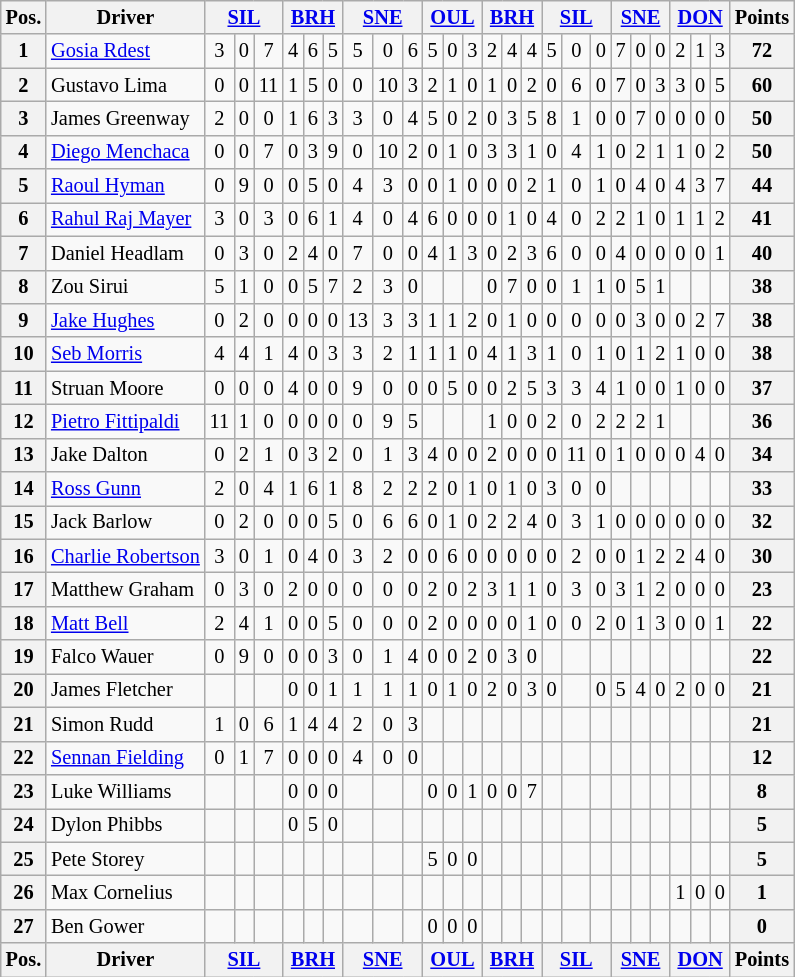<table class="wikitable" style="font-size:85%; text-align:center;">
<tr valign="top">
<th valign="middle">Pos.</th>
<th valign="middle">Driver</th>
<th colspan=3><a href='#'>SIL</a></th>
<th colspan=3><a href='#'>BRH</a></th>
<th colspan=3><a href='#'>SNE</a></th>
<th colspan=3><a href='#'>OUL</a></th>
<th colspan=3><a href='#'>BRH</a></th>
<th colspan=3><a href='#'>SIL</a></th>
<th colspan=3><a href='#'>SNE</a></th>
<th colspan=3><a href='#'>DON</a></th>
<th valign="middle">Points</th>
</tr>
<tr>
<th>1</th>
<td align=left> <a href='#'>Gosia Rdest</a></td>
<td>3</td>
<td>0</td>
<td>7</td>
<td>4</td>
<td>6</td>
<td>5</td>
<td>5</td>
<td>0</td>
<td>6</td>
<td>5</td>
<td>0</td>
<td>3</td>
<td>2</td>
<td>4</td>
<td>4</td>
<td>5</td>
<td>0</td>
<td>0</td>
<td>7</td>
<td>0</td>
<td>0</td>
<td>2</td>
<td>1</td>
<td>3</td>
<th>72</th>
</tr>
<tr>
<th>2</th>
<td align=left> Gustavo Lima</td>
<td>0</td>
<td>0</td>
<td>11</td>
<td>1</td>
<td>5</td>
<td>0</td>
<td>0</td>
<td>10</td>
<td>3</td>
<td>2</td>
<td>1</td>
<td>0</td>
<td>1</td>
<td>0</td>
<td>2</td>
<td>0</td>
<td>6</td>
<td>0</td>
<td>7</td>
<td>0</td>
<td>3</td>
<td>3</td>
<td>0</td>
<td>5</td>
<th>60</th>
</tr>
<tr>
<th>3</th>
<td align=left> James Greenway</td>
<td>2</td>
<td>0</td>
<td>0</td>
<td>1</td>
<td>6</td>
<td>3</td>
<td>3</td>
<td>0</td>
<td>4</td>
<td>5</td>
<td>0</td>
<td>2</td>
<td>0</td>
<td>3</td>
<td>5</td>
<td>8</td>
<td>1</td>
<td>0</td>
<td>0</td>
<td>7</td>
<td>0</td>
<td>0</td>
<td>0</td>
<td>0</td>
<th>50</th>
</tr>
<tr>
<th>4</th>
<td align=left> <a href='#'>Diego Menchaca</a></td>
<td>0</td>
<td>0</td>
<td>7</td>
<td>0</td>
<td>3</td>
<td>9</td>
<td>0</td>
<td>10</td>
<td>2</td>
<td>0</td>
<td>1</td>
<td>0</td>
<td>3</td>
<td>3</td>
<td>1</td>
<td>0</td>
<td>4</td>
<td>1</td>
<td>0</td>
<td>2</td>
<td>1</td>
<td>1</td>
<td>0</td>
<td>2</td>
<th>50</th>
</tr>
<tr>
<th>5</th>
<td align=left> <a href='#'>Raoul Hyman</a></td>
<td>0</td>
<td>9</td>
<td>0</td>
<td>0</td>
<td>5</td>
<td>0</td>
<td>4</td>
<td>3</td>
<td>0</td>
<td>0</td>
<td>1</td>
<td>0</td>
<td>0</td>
<td>0</td>
<td>2</td>
<td>1</td>
<td>0</td>
<td>1</td>
<td>0</td>
<td>4</td>
<td>0</td>
<td>4</td>
<td>3</td>
<td>7</td>
<th>44</th>
</tr>
<tr>
<th>6</th>
<td align=left> <a href='#'>Rahul Raj Mayer</a></td>
<td>3</td>
<td>0</td>
<td>3</td>
<td>0</td>
<td>6</td>
<td>1</td>
<td>4</td>
<td>0</td>
<td>4</td>
<td>6</td>
<td>0</td>
<td>0</td>
<td>0</td>
<td>1</td>
<td>0</td>
<td>4</td>
<td>0</td>
<td>2</td>
<td>2</td>
<td>1</td>
<td>0</td>
<td>1</td>
<td>1</td>
<td>2</td>
<th>41</th>
</tr>
<tr>
<th>7</th>
<td align=left> Daniel Headlam</td>
<td>0</td>
<td>3</td>
<td>0</td>
<td>2</td>
<td>4</td>
<td>0</td>
<td>7</td>
<td>0</td>
<td>0</td>
<td>4</td>
<td>1</td>
<td>3</td>
<td>0</td>
<td>2</td>
<td>3</td>
<td>6</td>
<td>0</td>
<td>0</td>
<td>4</td>
<td>0</td>
<td>0</td>
<td>0</td>
<td>0</td>
<td>1</td>
<th>40</th>
</tr>
<tr>
<th>8</th>
<td align=left> Zou Sirui</td>
<td>5</td>
<td>1</td>
<td>0</td>
<td>0</td>
<td>5</td>
<td>7</td>
<td>2</td>
<td>3</td>
<td>0</td>
<td></td>
<td></td>
<td></td>
<td>0</td>
<td>7</td>
<td>0</td>
<td>0</td>
<td>1</td>
<td>1</td>
<td>0</td>
<td>5</td>
<td>1</td>
<td></td>
<td></td>
<td></td>
<th>38</th>
</tr>
<tr>
<th>9</th>
<td align=left> <a href='#'>Jake Hughes</a></td>
<td>0</td>
<td>2</td>
<td>0</td>
<td>0</td>
<td>0</td>
<td>0</td>
<td>13</td>
<td>3</td>
<td>3</td>
<td>1</td>
<td>1</td>
<td>2</td>
<td>0</td>
<td>1</td>
<td>0</td>
<td>0</td>
<td>0</td>
<td>0</td>
<td>0</td>
<td>3</td>
<td>0</td>
<td>0</td>
<td>2</td>
<td>7</td>
<th>38</th>
</tr>
<tr>
<th>10</th>
<td align=left> <a href='#'>Seb Morris</a></td>
<td>4</td>
<td>4</td>
<td>1</td>
<td>4</td>
<td>0</td>
<td>3</td>
<td>3</td>
<td>2</td>
<td>1</td>
<td>1</td>
<td>1</td>
<td>0</td>
<td>4</td>
<td>1</td>
<td>3</td>
<td>1</td>
<td>0</td>
<td>1</td>
<td>0</td>
<td>1</td>
<td>2</td>
<td>1</td>
<td>0</td>
<td>0</td>
<th>38</th>
</tr>
<tr>
<th>11</th>
<td align=left> Struan Moore</td>
<td>0</td>
<td>0</td>
<td>0</td>
<td>4</td>
<td>0</td>
<td>0</td>
<td>9</td>
<td>0</td>
<td>0</td>
<td>0</td>
<td>5</td>
<td>0</td>
<td>0</td>
<td>2</td>
<td>5</td>
<td>3</td>
<td>3</td>
<td>4</td>
<td>1</td>
<td>0</td>
<td>0</td>
<td>1</td>
<td>0</td>
<td>0</td>
<th>37</th>
</tr>
<tr>
<th>12</th>
<td align=left> <a href='#'>Pietro Fittipaldi</a></td>
<td>11</td>
<td>1</td>
<td>0</td>
<td>0</td>
<td>0</td>
<td>0</td>
<td>0</td>
<td>9</td>
<td>5</td>
<td></td>
<td></td>
<td></td>
<td>1</td>
<td>0</td>
<td>0</td>
<td>2</td>
<td>0</td>
<td>2</td>
<td>2</td>
<td>2</td>
<td>1</td>
<td></td>
<td></td>
<td></td>
<th>36</th>
</tr>
<tr>
<th>13</th>
<td align=left> Jake Dalton</td>
<td>0</td>
<td>2</td>
<td>1</td>
<td>0</td>
<td>3</td>
<td>2</td>
<td>0</td>
<td>1</td>
<td>3</td>
<td>4</td>
<td>0</td>
<td>0</td>
<td>2</td>
<td>0</td>
<td>0</td>
<td>0</td>
<td>11</td>
<td>0</td>
<td>1</td>
<td>0</td>
<td>0</td>
<td>0</td>
<td>4</td>
<td>0</td>
<th>34</th>
</tr>
<tr>
<th>14</th>
<td align=left> <a href='#'>Ross Gunn</a></td>
<td>2</td>
<td>0</td>
<td>4</td>
<td>1</td>
<td>6</td>
<td>1</td>
<td>8</td>
<td>2</td>
<td>2</td>
<td>2</td>
<td>0</td>
<td>1</td>
<td>0</td>
<td>1</td>
<td>0</td>
<td>3</td>
<td>0</td>
<td>0</td>
<td></td>
<td></td>
<td></td>
<td></td>
<td></td>
<td></td>
<th>33</th>
</tr>
<tr>
<th>15</th>
<td align=left> Jack Barlow</td>
<td>0</td>
<td>2</td>
<td>0</td>
<td>0</td>
<td>0</td>
<td>5</td>
<td>0</td>
<td>6</td>
<td>6</td>
<td>0</td>
<td>1</td>
<td>0</td>
<td>2</td>
<td>2</td>
<td>4</td>
<td>0</td>
<td>3</td>
<td>1</td>
<td>0</td>
<td>0</td>
<td>0</td>
<td>0</td>
<td>0</td>
<td>0</td>
<th>32</th>
</tr>
<tr>
<th>16</th>
<td align=left> <a href='#'>Charlie Robertson</a></td>
<td>3</td>
<td>0</td>
<td>1</td>
<td>0</td>
<td>4</td>
<td>0</td>
<td>3</td>
<td>2</td>
<td>0</td>
<td>0</td>
<td>6</td>
<td>0</td>
<td>0</td>
<td>0</td>
<td>0</td>
<td>0</td>
<td>2</td>
<td>0</td>
<td>0</td>
<td>1</td>
<td>2</td>
<td>2</td>
<td>4</td>
<td>0</td>
<th>30</th>
</tr>
<tr>
<th>17</th>
<td align=left> Matthew Graham</td>
<td>0</td>
<td>3</td>
<td>0</td>
<td>2</td>
<td>0</td>
<td>0</td>
<td>0</td>
<td>0</td>
<td>0</td>
<td>2</td>
<td>0</td>
<td>2</td>
<td>3</td>
<td>1</td>
<td>1</td>
<td>0</td>
<td>3</td>
<td>0</td>
<td>3</td>
<td>1</td>
<td>2</td>
<td>0</td>
<td>0</td>
<td>0</td>
<th>23</th>
</tr>
<tr>
<th>18</th>
<td align=left> <a href='#'>Matt Bell</a></td>
<td>2</td>
<td>4</td>
<td>1</td>
<td>0</td>
<td>0</td>
<td>5</td>
<td>0</td>
<td>0</td>
<td>0</td>
<td>2</td>
<td>0</td>
<td>0</td>
<td>0</td>
<td>0</td>
<td>1</td>
<td>0</td>
<td>0</td>
<td>2</td>
<td>0</td>
<td>1</td>
<td>3</td>
<td>0</td>
<td>0</td>
<td>1</td>
<th>22</th>
</tr>
<tr>
<th>19</th>
<td align=left> Falco Wauer</td>
<td>0</td>
<td>9</td>
<td>0</td>
<td>0</td>
<td>0</td>
<td>3</td>
<td>0</td>
<td>1</td>
<td>4</td>
<td>0</td>
<td>0</td>
<td>2</td>
<td>0</td>
<td>3</td>
<td>0</td>
<td></td>
<td></td>
<td></td>
<td></td>
<td></td>
<td></td>
<td></td>
<td></td>
<td></td>
<th>22</th>
</tr>
<tr>
<th>20</th>
<td align=left> James Fletcher</td>
<td></td>
<td></td>
<td></td>
<td>0</td>
<td>0</td>
<td>1</td>
<td>1</td>
<td>1</td>
<td>1</td>
<td>0</td>
<td>1</td>
<td>0</td>
<td>2</td>
<td>0</td>
<td>3</td>
<td>0</td>
<td></td>
<td>0</td>
<td>5</td>
<td>4</td>
<td>0</td>
<td>2</td>
<td>0</td>
<td>0</td>
<th>21</th>
</tr>
<tr>
<th>21</th>
<td align=left> Simon Rudd</td>
<td>1</td>
<td>0</td>
<td>6</td>
<td>1</td>
<td>4</td>
<td>4</td>
<td>2</td>
<td>0</td>
<td>3</td>
<td></td>
<td></td>
<td></td>
<td></td>
<td></td>
<td></td>
<td></td>
<td></td>
<td></td>
<td></td>
<td></td>
<td></td>
<td></td>
<td></td>
<td></td>
<th>21</th>
</tr>
<tr>
<th>22</th>
<td align=left> <a href='#'>Sennan Fielding</a></td>
<td>0</td>
<td>1</td>
<td>7</td>
<td>0</td>
<td>0</td>
<td>0</td>
<td>4</td>
<td>0</td>
<td>0</td>
<td></td>
<td></td>
<td></td>
<td></td>
<td></td>
<td></td>
<td></td>
<td></td>
<td></td>
<td></td>
<td></td>
<td></td>
<td></td>
<td></td>
<td></td>
<th>12</th>
</tr>
<tr>
<th>23</th>
<td align=left> Luke Williams</td>
<td></td>
<td></td>
<td></td>
<td>0</td>
<td>0</td>
<td>0</td>
<td></td>
<td></td>
<td></td>
<td>0</td>
<td>0</td>
<td>1</td>
<td>0</td>
<td>0</td>
<td>7</td>
<td></td>
<td></td>
<td></td>
<td></td>
<td></td>
<td></td>
<td></td>
<td></td>
<td></td>
<th>8</th>
</tr>
<tr>
<th>24</th>
<td align=left> Dylon Phibbs</td>
<td></td>
<td></td>
<td></td>
<td>0</td>
<td>5</td>
<td>0</td>
<td></td>
<td></td>
<td></td>
<td></td>
<td></td>
<td></td>
<td></td>
<td></td>
<td></td>
<td></td>
<td></td>
<td></td>
<td></td>
<td></td>
<td></td>
<td></td>
<td></td>
<td></td>
<th>5</th>
</tr>
<tr>
<th>25</th>
<td align=left> Pete Storey</td>
<td></td>
<td></td>
<td></td>
<td></td>
<td></td>
<td></td>
<td></td>
<td></td>
<td></td>
<td>5</td>
<td>0</td>
<td>0</td>
<td></td>
<td></td>
<td></td>
<td></td>
<td></td>
<td></td>
<td></td>
<td></td>
<td></td>
<td></td>
<td></td>
<td></td>
<th>5</th>
</tr>
<tr>
<th>26</th>
<td align=left> Max Cornelius</td>
<td></td>
<td></td>
<td></td>
<td></td>
<td></td>
<td></td>
<td></td>
<td></td>
<td></td>
<td></td>
<td></td>
<td></td>
<td></td>
<td></td>
<td></td>
<td></td>
<td></td>
<td></td>
<td></td>
<td></td>
<td></td>
<td>1</td>
<td>0</td>
<td>0</td>
<th>1</th>
</tr>
<tr>
<th>27</th>
<td align=left> Ben Gower</td>
<td></td>
<td></td>
<td></td>
<td></td>
<td></td>
<td></td>
<td></td>
<td></td>
<td></td>
<td>0</td>
<td>0</td>
<td>0</td>
<td></td>
<td></td>
<td></td>
<td></td>
<td></td>
<td></td>
<td></td>
<td></td>
<td></td>
<td></td>
<td></td>
<td></td>
<th>0</th>
</tr>
<tr>
<th valign="middle">Pos.</th>
<th valign="middle">Driver</th>
<th colspan=3><a href='#'>SIL</a></th>
<th colspan=3><a href='#'>BRH</a></th>
<th colspan=3><a href='#'>SNE</a></th>
<th colspan=3><a href='#'>OUL</a></th>
<th colspan=3><a href='#'>BRH</a></th>
<th colspan=3><a href='#'>SIL</a></th>
<th colspan=3><a href='#'>SNE</a></th>
<th colspan=3><a href='#'>DON</a></th>
<th valign="middle">Points</th>
</tr>
</table>
